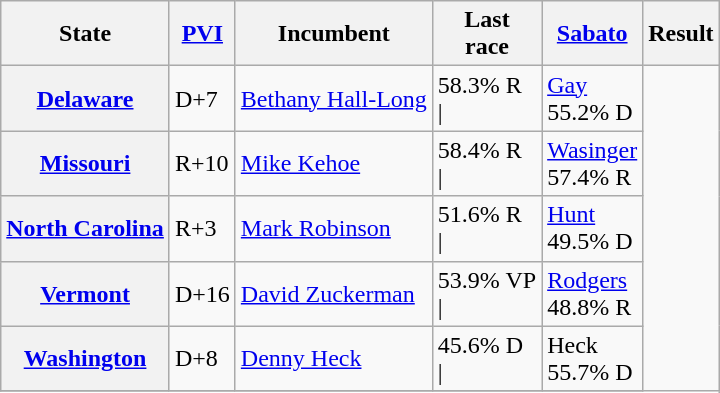<table class="wikitable sortable" style="font-size:%;">
<tr>
<th>State</th>
<th><a href='#'>PVI</a></th>
<th>Incumbent</th>
<th>Last<br>race</th>
<th scope="col"><a href='#'>Sabato</a><br></th>
<th>Result</th>
</tr>
<tr>
<th><a href='#'>Delaware</a></th>
<td>D+7</td>
<td><a href='#'>Bethany Hall-Long</a><br></td>
<td>58.3% R<br>|</td>
<td><a href='#'>Gay</a><br>55.2% D</td>
</tr>
<tr>
<th><a href='#'>Missouri</a></th>
<td>R+10</td>
<td><a href='#'>Mike Kehoe</a><br></td>
<td>58.4% R<br>|</td>
<td><a href='#'>Wasinger</a><br>57.4% R</td>
</tr>
<tr>
<th><a href='#'>North Carolina</a></th>
<td>R+3</td>
<td><a href='#'>Mark Robinson</a><br></td>
<td>51.6% R<br>|</td>
<td><a href='#'>Hunt</a><br>49.5% D<br></td>
</tr>
<tr>
<th><a href='#'>Vermont</a></th>
<td>D+16</td>
<td><a href='#'>David Zuckerman</a></td>
<td>53.9% VP<br>|</td>
<td><a href='#'>Rodgers</a><br>48.8% R<br></td>
</tr>
<tr>
<th><a href='#'>Washington</a></th>
<td>D+8</td>
<td><a href='#'>Denny Heck</a></td>
<td>45.6% D<br>|</td>
<td>Heck<br>55.7% D</td>
</tr>
<tr>
</tr>
</table>
